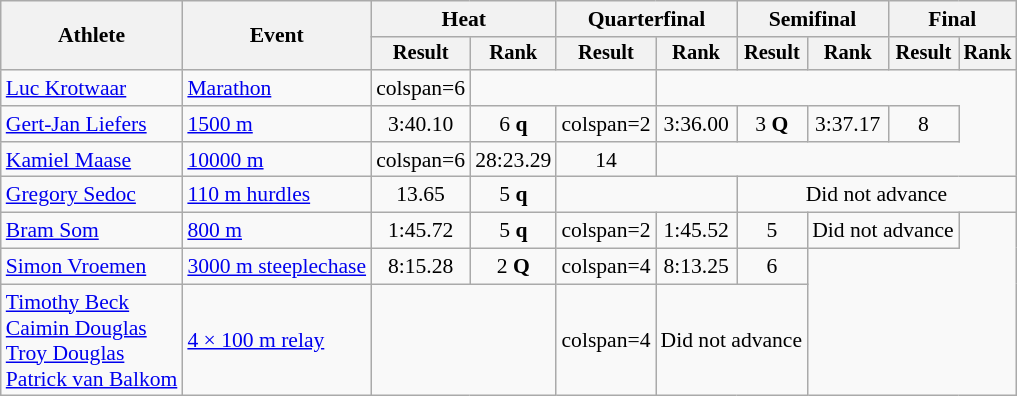<table class=wikitable style="font-size:90%">
<tr>
<th rowspan="2">Athlete</th>
<th rowspan="2">Event</th>
<th colspan="2">Heat</th>
<th colspan="2">Quarterfinal</th>
<th colspan="2">Semifinal</th>
<th colspan="2">Final</th>
</tr>
<tr style="font-size:95%">
<th>Result</th>
<th>Rank</th>
<th>Result</th>
<th>Rank</th>
<th>Result</th>
<th>Rank</th>
<th>Result</th>
<th>Rank</th>
</tr>
<tr align=center>
<td align=left><a href='#'>Luc Krotwaar</a></td>
<td align=left><a href='#'>Marathon</a></td>
<td>colspan=6 </td>
<td colspan=2></td>
</tr>
<tr align=center>
<td align=left><a href='#'>Gert-Jan Liefers</a></td>
<td align=left><a href='#'>1500 m</a></td>
<td>3:40.10</td>
<td>6 <strong>q</strong></td>
<td>colspan=2 </td>
<td>3:36.00</td>
<td>3 <strong>Q</strong></td>
<td>3:37.17</td>
<td>8</td>
</tr>
<tr align=center>
<td align=left><a href='#'>Kamiel Maase</a></td>
<td align=left><a href='#'>10000 m</a></td>
<td>colspan=6 </td>
<td>28:23.29</td>
<td>14</td>
</tr>
<tr align=center>
<td align=left><a href='#'>Gregory Sedoc</a></td>
<td align=left><a href='#'>110 m hurdles</a></td>
<td>13.65</td>
<td>5 <strong>q</strong></td>
<td colspan=2></td>
<td colspan=4>Did not advance</td>
</tr>
<tr align=center>
<td align=left><a href='#'>Bram Som</a></td>
<td align=left><a href='#'>800 m</a></td>
<td>1:45.72</td>
<td>5 <strong>q</strong></td>
<td>colspan=2 </td>
<td>1:45.52</td>
<td>5</td>
<td colspan=2>Did not advance</td>
</tr>
<tr align=center>
<td align=left><a href='#'>Simon Vroemen</a></td>
<td align=left><a href='#'>3000 m steeplechase</a></td>
<td>8:15.28</td>
<td>2 <strong>Q</strong></td>
<td>colspan=4 </td>
<td>8:13.25</td>
<td>6</td>
</tr>
<tr align=center>
<td align=left><a href='#'>Timothy Beck</a><br><a href='#'>Caimin Douglas</a><br><a href='#'>Troy Douglas</a><br><a href='#'>Patrick van Balkom</a></td>
<td align=left><a href='#'>4 × 100 m relay</a></td>
<td colspan=2></td>
<td>colspan=4 </td>
<td colspan=2>Did not advance</td>
</tr>
</table>
